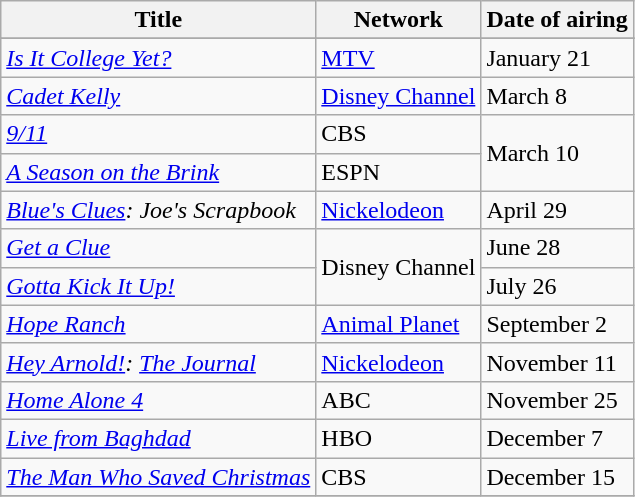<table class="wikitable">
<tr>
<th>Title</th>
<th>Network</th>
<th>Date of airing</th>
</tr>
<tr>
</tr>
<tr>
<td><em><a href='#'>Is It College Yet?</a></em></td>
<td><a href='#'>MTV</a></td>
<td>January 21</td>
</tr>
<tr>
<td><em><a href='#'>Cadet Kelly</a></em></td>
<td><a href='#'>Disney Channel</a></td>
<td>March 8</td>
</tr>
<tr>
<td><em><a href='#'>9/11</a></em></td>
<td>CBS</td>
<td rowspan="2">March 10</td>
</tr>
<tr>
<td><em><a href='#'>A Season on the Brink</a></em></td>
<td>ESPN</td>
</tr>
<tr>
<td><em><a href='#'>Blue's Clues</a>: Joe's Scrapbook</em></td>
<td><a href='#'>Nickelodeon</a></td>
<td>April 29</td>
</tr>
<tr>
<td><em><a href='#'>Get a Clue</a></em></td>
<td rowspan="2">Disney Channel</td>
<td>June 28</td>
</tr>
<tr>
<td><em><a href='#'>Gotta Kick It Up!</a></em></td>
<td>July 26</td>
</tr>
<tr>
<td><em><a href='#'>Hope Ranch</a></em></td>
<td><a href='#'>Animal Planet</a></td>
<td>September 2</td>
</tr>
<tr>
<td><em><a href='#'>Hey Arnold!</a>: <a href='#'>The Journal</a></em></td>
<td><a href='#'>Nickelodeon</a></td>
<td>November 11</td>
</tr>
<tr>
<td><em><a href='#'>Home Alone 4</a></em></td>
<td>ABC</td>
<td>November 25</td>
</tr>
<tr>
<td><em><a href='#'>Live from Baghdad</a></em></td>
<td>HBO</td>
<td>December 7</td>
</tr>
<tr>
<td><em><a href='#'>The Man Who Saved Christmas</a></em></td>
<td>CBS</td>
<td>December 15</td>
</tr>
<tr>
</tr>
</table>
